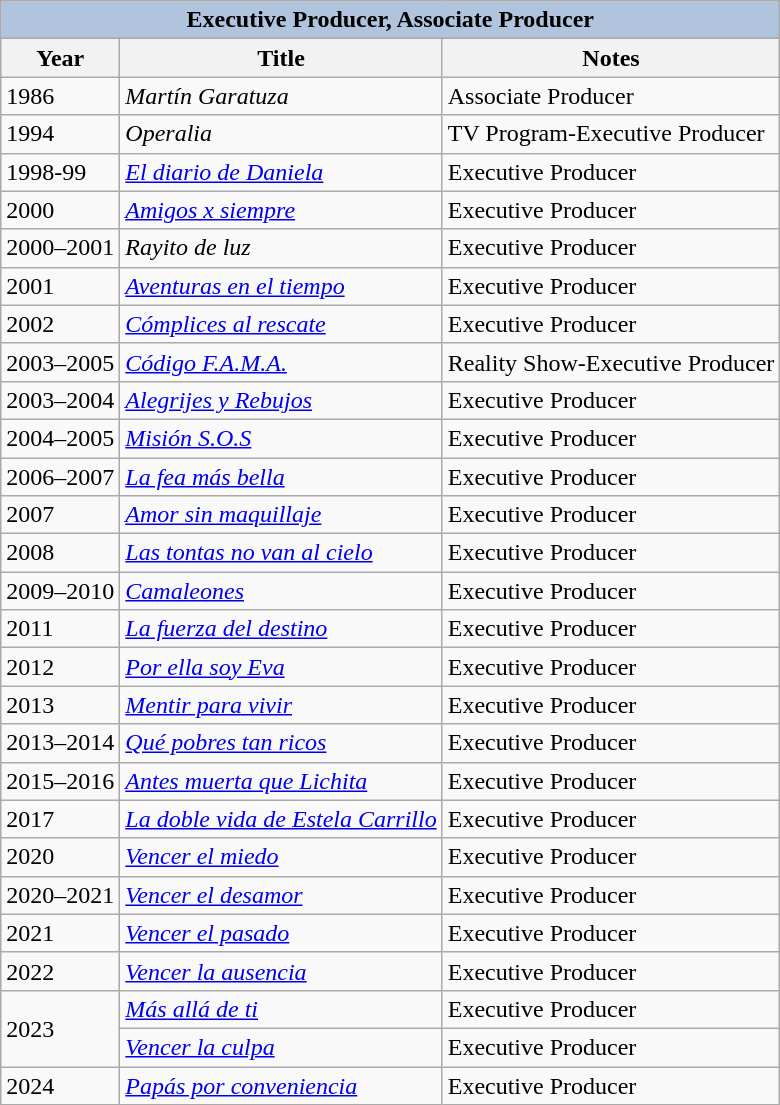<table class="wikitable">
<tr>
<th colspan="5" style="background:LightSteelBlue;">Executive Producer, Associate Producer</th>
</tr>
<tr>
<th>Year</th>
<th>Title</th>
<th>Notes</th>
</tr>
<tr>
<td>1986</td>
<td><em>Martín Garatuza</em></td>
<td>Associate Producer</td>
</tr>
<tr>
<td>1994</td>
<td><em>Operalia </em></td>
<td>TV Program-Executive Producer</td>
</tr>
<tr>
<td>1998-99</td>
<td><em><a href='#'>El diario de Daniela</a></em></td>
<td>Executive Producer</td>
</tr>
<tr>
<td>2000</td>
<td><em><a href='#'>Amigos x siempre</a></em></td>
<td>Executive Producer</td>
</tr>
<tr>
<td>2000–2001</td>
<td><em>Rayito de luz</em></td>
<td>Executive Producer</td>
</tr>
<tr>
<td>2001</td>
<td><em><a href='#'>Aventuras en el tiempo</a></em></td>
<td>Executive Producer</td>
</tr>
<tr>
<td>2002</td>
<td><em><a href='#'>Cómplices al rescate</a></em></td>
<td>Executive Producer</td>
</tr>
<tr>
<td>2003–2005</td>
<td><em><a href='#'>Código F.A.M.A.</a></em></td>
<td>Reality Show-Executive Producer</td>
</tr>
<tr>
<td>2003–2004</td>
<td><em><a href='#'>Alegrijes y Rebujos</a></em></td>
<td>Executive Producer</td>
</tr>
<tr>
<td>2004–2005</td>
<td><em><a href='#'>Misión S.O.S</a></em></td>
<td>Executive Producer</td>
</tr>
<tr>
<td>2006–2007</td>
<td><em><a href='#'>La fea más bella</a></em></td>
<td>Executive Producer</td>
</tr>
<tr>
<td>2007</td>
<td><em><a href='#'>Amor sin maquillaje</a></em></td>
<td>Executive Producer</td>
</tr>
<tr>
<td>2008</td>
<td><em><a href='#'>Las tontas no van al cielo</a></em></td>
<td>Executive Producer</td>
</tr>
<tr>
<td>2009–2010</td>
<td><em><a href='#'>Camaleones</a></em></td>
<td>Executive Producer</td>
</tr>
<tr>
<td>2011</td>
<td><em><a href='#'>La fuerza del destino</a></em></td>
<td>Executive Producer</td>
</tr>
<tr>
<td>2012</td>
<td><em><a href='#'>Por ella soy Eva</a></em></td>
<td>Executive Producer</td>
</tr>
<tr>
<td>2013</td>
<td><em><a href='#'>Mentir para vivir</a></em></td>
<td>Executive Producer</td>
</tr>
<tr>
<td>2013–2014</td>
<td><em><a href='#'>Qué pobres tan ricos</a></em></td>
<td>Executive Producer</td>
</tr>
<tr>
<td>2015–2016</td>
<td><em><a href='#'>Antes muerta que Lichita</a></em></td>
<td>Executive Producer</td>
</tr>
<tr>
<td>2017</td>
<td><em><a href='#'>La doble vida de Estela Carrillo</a></em></td>
<td>Executive Producer</td>
</tr>
<tr>
<td>2020</td>
<td><em><a href='#'>Vencer el miedo</a></em></td>
<td>Executive Producer</td>
</tr>
<tr>
<td>2020–2021</td>
<td><em><a href='#'>Vencer el desamor</a></em></td>
<td>Executive Producer</td>
</tr>
<tr>
<td>2021</td>
<td><em><a href='#'>Vencer el pasado</a></em></td>
<td>Executive Producer</td>
</tr>
<tr>
<td>2022</td>
<td><em><a href='#'>Vencer la ausencia</a></em></td>
<td>Executive Producer</td>
</tr>
<tr>
<td rowspan=2>2023</td>
<td><em><a href='#'>Más allá de ti</a></em></td>
<td>Executive Producer</td>
</tr>
<tr>
<td><em><a href='#'>Vencer la culpa</a></em></td>
<td>Executive Producer</td>
</tr>
<tr>
<td>2024</td>
<td><em><a href='#'>Papás por conveniencia</a></em></td>
<td>Executive Producer</td>
</tr>
</table>
